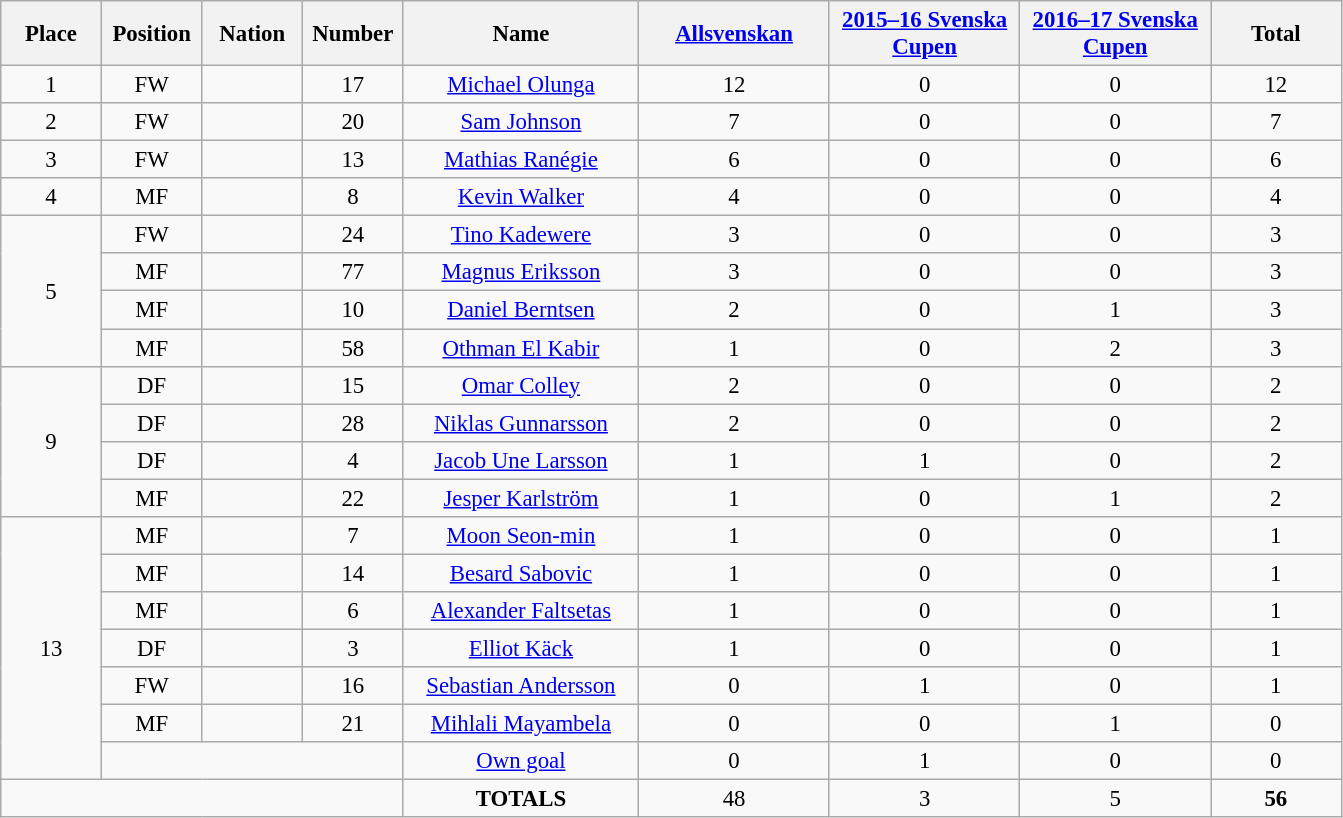<table class="wikitable" style="font-size: 95%; text-align: center;">
<tr>
<th width=60>Place</th>
<th width=60>Position</th>
<th width=60>Nation</th>
<th width=60>Number</th>
<th width=150>Name</th>
<th width=120><a href='#'>Allsvenskan</a></th>
<th width=120><a href='#'>2015–16 Svenska Cupen</a></th>
<th width=120><a href='#'>2016–17 Svenska Cupen</a></th>
<th width=80><strong>Total</strong></th>
</tr>
<tr>
<td>1</td>
<td>FW</td>
<td></td>
<td>17</td>
<td><a href='#'>Michael Olunga</a></td>
<td>12</td>
<td>0</td>
<td>0</td>
<td>12</td>
</tr>
<tr>
<td>2</td>
<td>FW</td>
<td></td>
<td>20</td>
<td><a href='#'>Sam Johnson</a></td>
<td>7</td>
<td>0</td>
<td>0</td>
<td>7</td>
</tr>
<tr>
<td>3</td>
<td>FW</td>
<td></td>
<td>13</td>
<td><a href='#'>Mathias Ranégie</a></td>
<td>6</td>
<td>0</td>
<td>0</td>
<td>6</td>
</tr>
<tr>
<td>4</td>
<td>MF</td>
<td></td>
<td>8</td>
<td><a href='#'>Kevin Walker</a></td>
<td>4</td>
<td>0</td>
<td>0</td>
<td>4</td>
</tr>
<tr>
<td rowspan="4">5</td>
<td>FW</td>
<td></td>
<td>24</td>
<td><a href='#'>Tino Kadewere</a></td>
<td>3</td>
<td>0</td>
<td>0</td>
<td>3</td>
</tr>
<tr>
<td>MF</td>
<td></td>
<td>77</td>
<td><a href='#'>Magnus Eriksson</a></td>
<td>3</td>
<td>0</td>
<td>0</td>
<td>3</td>
</tr>
<tr>
<td>MF</td>
<td></td>
<td>10</td>
<td><a href='#'>Daniel Berntsen</a></td>
<td>2</td>
<td>0</td>
<td>1</td>
<td>3</td>
</tr>
<tr>
<td>MF</td>
<td></td>
<td>58</td>
<td><a href='#'>Othman El Kabir</a></td>
<td>1</td>
<td>0</td>
<td>2</td>
<td>3</td>
</tr>
<tr>
<td rowspan="4">9</td>
<td>DF</td>
<td></td>
<td>15</td>
<td><a href='#'>Omar Colley</a></td>
<td>2</td>
<td>0</td>
<td>0</td>
<td>2</td>
</tr>
<tr>
<td>DF</td>
<td></td>
<td>28</td>
<td><a href='#'>Niklas Gunnarsson</a></td>
<td>2</td>
<td>0</td>
<td>0</td>
<td>2</td>
</tr>
<tr>
<td>DF</td>
<td></td>
<td>4</td>
<td><a href='#'>Jacob Une Larsson</a></td>
<td>1</td>
<td>1</td>
<td>0</td>
<td>2</td>
</tr>
<tr>
<td>MF</td>
<td></td>
<td>22</td>
<td><a href='#'>Jesper Karlström</a></td>
<td>1</td>
<td>0</td>
<td>1</td>
<td>2</td>
</tr>
<tr>
<td rowspan="7">13</td>
<td>MF</td>
<td></td>
<td>7</td>
<td><a href='#'>Moon Seon-min</a></td>
<td>1</td>
<td>0</td>
<td>0</td>
<td>1</td>
</tr>
<tr>
<td>MF</td>
<td></td>
<td>14</td>
<td><a href='#'>Besard Sabovic</a></td>
<td>1</td>
<td>0</td>
<td>0</td>
<td>1</td>
</tr>
<tr>
<td>MF</td>
<td></td>
<td>6</td>
<td><a href='#'>Alexander Faltsetas</a></td>
<td>1</td>
<td>0</td>
<td>0</td>
<td>1</td>
</tr>
<tr>
<td>DF</td>
<td></td>
<td>3</td>
<td><a href='#'>Elliot Käck</a></td>
<td>1</td>
<td>0</td>
<td>0</td>
<td>1</td>
</tr>
<tr>
<td>FW</td>
<td></td>
<td>16</td>
<td><a href='#'>Sebastian Andersson</a></td>
<td>0</td>
<td>1</td>
<td>0</td>
<td>1</td>
</tr>
<tr>
<td>MF</td>
<td></td>
<td>21</td>
<td><a href='#'>Mihlali Mayambela</a></td>
<td>0</td>
<td>0</td>
<td>1</td>
<td>0</td>
</tr>
<tr>
<td colspan="3"></td>
<td><a href='#'>Own goal</a></td>
<td>0</td>
<td>1</td>
<td>0</td>
<td>0</td>
</tr>
<tr>
<td colspan="4"></td>
<td><strong>TOTALS</strong></td>
<td>48</td>
<td>3</td>
<td>5</td>
<td><strong>56</strong></td>
</tr>
</table>
